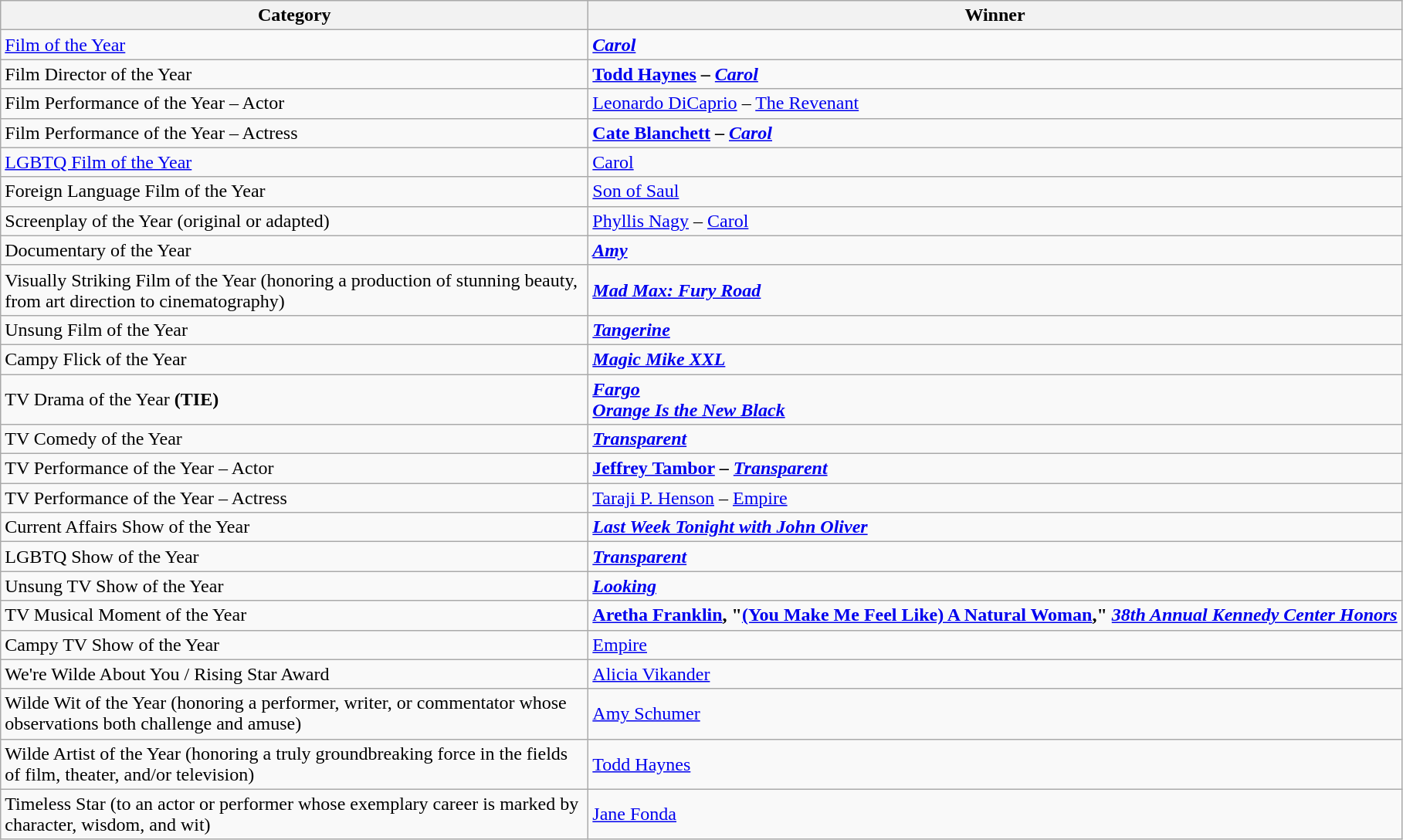<table class="wikitable">
<tr>
<th width="500">Category</th>
<th>Winner</th>
</tr>
<tr>
<td><a href='#'>Film of the Year</a></td>
<td><strong><em><a href='#'>Carol</a></em></strong></td>
</tr>
<tr>
<td>Film Director of the Year</td>
<td><strong><a href='#'>Todd Haynes</a> – <em><a href='#'>Carol</a><strong><em></td>
</tr>
<tr>
<td>Film Performance of the Year – Actor</td>
<td></strong><a href='#'>Leonardo DiCaprio</a> – </em><a href='#'>The Revenant</a></em></strong></td>
</tr>
<tr>
<td>Film Performance of the Year – Actress</td>
<td><strong><a href='#'>Cate Blanchett</a> – <em><a href='#'>Carol</a><strong><em></td>
</tr>
<tr>
<td><a href='#'>LGBTQ Film of the Year</a></td>
<td></em></strong><a href='#'>Carol</a><strong><em></td>
</tr>
<tr>
<td>Foreign Language Film of the Year</td>
<td></em></strong><a href='#'>Son of Saul</a><strong><em></td>
</tr>
<tr>
<td>Screenplay of the Year (original or adapted)</td>
<td></strong><a href='#'>Phyllis Nagy</a> – </em><a href='#'>Carol</a></em></strong></td>
</tr>
<tr>
<td>Documentary of the Year</td>
<td><strong><em><a href='#'>Amy</a></em></strong></td>
</tr>
<tr>
<td>Visually Striking Film of the Year (honoring a production of stunning beauty, from art direction to cinematography)</td>
<td><strong><em><a href='#'>Mad Max: Fury Road</a></em></strong></td>
</tr>
<tr>
<td>Unsung Film of the Year</td>
<td><strong><em><a href='#'>Tangerine</a></em></strong></td>
</tr>
<tr>
<td>Campy Flick of the Year</td>
<td><strong><em><a href='#'>Magic Mike XXL</a></em></strong></td>
</tr>
<tr>
<td>TV Drama of the Year <strong>(TIE)</strong></td>
<td><strong><em><a href='#'>Fargo</a></em></strong> <br> <strong><em><a href='#'>Orange Is the New Black</a></em></strong></td>
</tr>
<tr>
<td>TV Comedy of the Year</td>
<td><strong><em><a href='#'>Transparent</a></em></strong></td>
</tr>
<tr>
<td>TV Performance of the Year – Actor</td>
<td><strong><a href='#'>Jeffrey Tambor</a> – <em><a href='#'>Transparent</a><strong><em></td>
</tr>
<tr>
<td>TV Performance of the Year – Actress</td>
<td></strong><a href='#'>Taraji P. Henson</a> – </em><a href='#'>Empire</a></em></strong></td>
</tr>
<tr>
<td>Current Affairs Show of the Year</td>
<td><strong><em><a href='#'>Last Week Tonight with John Oliver</a></em></strong></td>
</tr>
<tr>
<td>LGBTQ Show of the Year</td>
<td><strong><em><a href='#'>Transparent</a></em></strong></td>
</tr>
<tr>
<td>Unsung TV Show of the Year</td>
<td><strong><em><a href='#'>Looking</a></em></strong></td>
</tr>
<tr>
<td>TV Musical Moment of the Year</td>
<td><strong><a href='#'>Aretha Franklin</a>, "<a href='#'>(You Make Me Feel Like) A Natural Woman</a>," <em><a href='#'>38th Annual Kennedy Center Honors</a><strong><em></td>
</tr>
<tr>
<td>Campy TV Show of the Year</td>
<td></em></strong><a href='#'>Empire</a><strong><em></td>
</tr>
<tr>
<td>We're Wilde About You / Rising Star Award</td>
<td></strong><a href='#'>Alicia Vikander</a><strong></td>
</tr>
<tr>
<td>Wilde Wit of the Year (honoring a performer, writer, or commentator whose observations both challenge and amuse)</td>
<td></strong><a href='#'>Amy Schumer</a><strong></td>
</tr>
<tr>
<td>Wilde Artist of the Year (honoring a truly groundbreaking force in the fields of film, theater, and/or television)</td>
<td></strong><a href='#'>Todd Haynes</a><strong></td>
</tr>
<tr>
<td>Timeless Star (to an actor or performer whose exemplary career is marked by character, wisdom, and wit)</td>
<td></strong><a href='#'>Jane Fonda</a><strong></td>
</tr>
</table>
